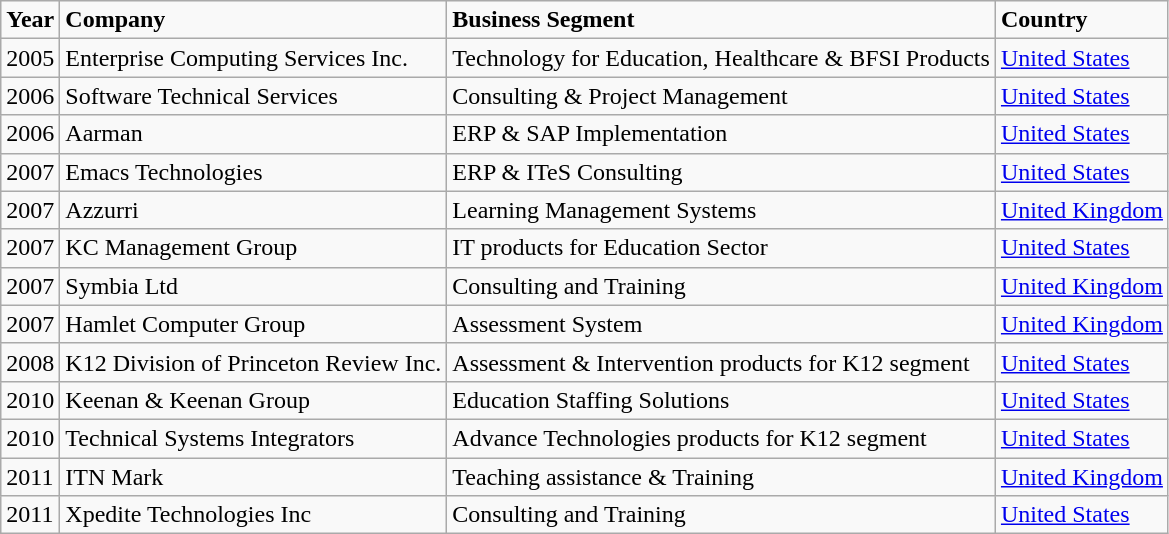<table class="wikitable sortable">
<tr>
<td><strong>Year</strong></td>
<td><strong>Company</strong></td>
<td><strong>Business Segment</strong></td>
<td><strong>Country</strong></td>
</tr>
<tr>
<td>2005</td>
<td>Enterprise Computing Services Inc.</td>
<td>Technology for Education, Healthcare & BFSI Products</td>
<td><a href='#'>United States</a></td>
</tr>
<tr>
<td>2006</td>
<td>Software Technical Services</td>
<td>Consulting & Project Management</td>
<td><a href='#'>United States</a></td>
</tr>
<tr>
<td>2006</td>
<td>Aarman</td>
<td>ERP & SAP Implementation</td>
<td><a href='#'>United States</a></td>
</tr>
<tr>
<td>2007</td>
<td>Emacs Technologies</td>
<td>ERP & ITeS Consulting</td>
<td><a href='#'>United States</a></td>
</tr>
<tr>
<td>2007</td>
<td>Azzurri</td>
<td>Learning Management Systems</td>
<td><a href='#'>United Kingdom</a></td>
</tr>
<tr>
<td>2007</td>
<td>KC Management Group</td>
<td>IT products for Education Sector</td>
<td><a href='#'>United States</a></td>
</tr>
<tr>
<td>2007</td>
<td>Symbia Ltd</td>
<td>Consulting and Training</td>
<td><a href='#'>United Kingdom</a></td>
</tr>
<tr>
<td>2007</td>
<td>Hamlet Computer Group</td>
<td>Assessment System</td>
<td><a href='#'>United Kingdom</a></td>
</tr>
<tr>
<td>2008</td>
<td>K12 Division of Princeton Review Inc.</td>
<td>Assessment & Intervention products for K12 segment</td>
<td><a href='#'>United States</a></td>
</tr>
<tr>
<td>2010</td>
<td>Keenan & Keenan Group</td>
<td>Education Staffing Solutions</td>
<td><a href='#'>United States</a></td>
</tr>
<tr>
<td>2010</td>
<td>Technical Systems Integrators</td>
<td>Advance Technologies products for K12 segment</td>
<td><a href='#'>United States</a></td>
</tr>
<tr>
<td>2011</td>
<td>ITN Mark</td>
<td>Teaching assistance & Training</td>
<td><a href='#'>United Kingdom</a></td>
</tr>
<tr>
<td>2011</td>
<td>Xpedite Technologies Inc</td>
<td>Consulting and Training</td>
<td><a href='#'>United States</a></td>
</tr>
</table>
